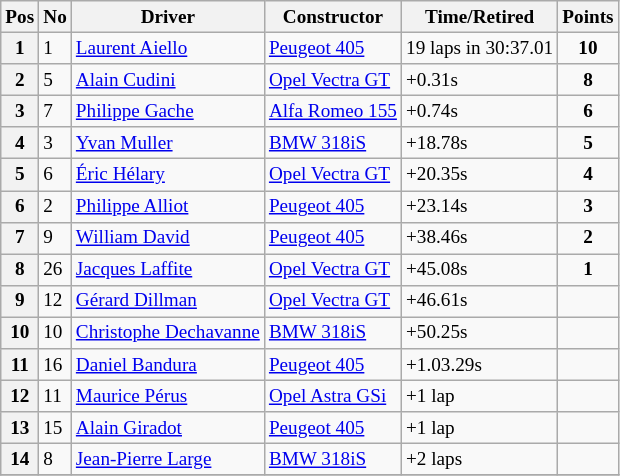<table class="wikitable" style="font-size: 80%;">
<tr>
<th>Pos</th>
<th>No</th>
<th>Driver</th>
<th>Constructor</th>
<th>Time/Retired</th>
<th>Points</th>
</tr>
<tr>
<th>1</th>
<td>1</td>
<td> <a href='#'>Laurent Aiello</a></td>
<td><a href='#'>Peugeot 405</a></td>
<td>19 laps in 30:37.01</td>
<td align=center><strong>10</strong></td>
</tr>
<tr>
<th>2</th>
<td>5</td>
<td> <a href='#'>Alain Cudini</a></td>
<td><a href='#'> Opel Vectra GT</a></td>
<td>+0.31s</td>
<td align=center><strong>8</strong></td>
</tr>
<tr>
<th>3</th>
<td>7</td>
<td> <a href='#'>Philippe Gache</a></td>
<td><a href='#'>Alfa Romeo 155</a></td>
<td>+0.74s</td>
<td align=center><strong>6</strong></td>
</tr>
<tr>
<th>4</th>
<td>3</td>
<td> <a href='#'>Yvan Muller</a></td>
<td><a href='#'>BMW 318iS</a></td>
<td>+18.78s</td>
<td align=center><strong>5</strong></td>
</tr>
<tr>
<th>5</th>
<td>6</td>
<td> <a href='#'>Éric Hélary</a></td>
<td><a href='#'> Opel Vectra GT</a></td>
<td>+20.35s</td>
<td align=center><strong>4</strong></td>
</tr>
<tr>
<th>6</th>
<td>2</td>
<td> <a href='#'>Philippe Alliot</a></td>
<td><a href='#'>Peugeot 405</a></td>
<td>+23.14s</td>
<td align=center><strong>3</strong></td>
</tr>
<tr>
<th>7</th>
<td>9</td>
<td> <a href='#'>William David</a></td>
<td><a href='#'>Peugeot 405</a></td>
<td>+38.46s</td>
<td align=center><strong>2</strong></td>
</tr>
<tr>
<th>8</th>
<td>26</td>
<td> <a href='#'>Jacques Laffite</a></td>
<td><a href='#'> Opel Vectra GT</a></td>
<td>+45.08s</td>
<td align=center><strong>1</strong></td>
</tr>
<tr>
<th>9</th>
<td>12</td>
<td> <a href='#'>Gérard Dillman</a></td>
<td><a href='#'> Opel Vectra GT</a></td>
<td>+46.61s</td>
<td></td>
</tr>
<tr>
<th>10</th>
<td>10</td>
<td> <a href='#'>Christophe Dechavanne</a></td>
<td><a href='#'>BMW 318iS</a></td>
<td>+50.25s</td>
<td></td>
</tr>
<tr>
<th>11</th>
<td>16</td>
<td> <a href='#'>Daniel Bandura</a></td>
<td><a href='#'>Peugeot 405</a></td>
<td>+1.03.29s</td>
<td></td>
</tr>
<tr>
<th>12</th>
<td>11</td>
<td> <a href='#'>Maurice Pérus</a></td>
<td><a href='#'>Opel Astra GSi</a></td>
<td>+1 lap</td>
<td></td>
</tr>
<tr>
<th>13</th>
<td>15</td>
<td> <a href='#'>Alain Giradot</a></td>
<td><a href='#'>Peugeot 405</a></td>
<td>+1 lap</td>
<td></td>
</tr>
<tr>
<th>14</th>
<td>8</td>
<td> <a href='#'>Jean-Pierre Large</a></td>
<td><a href='#'>BMW 318iS</a></td>
<td>+2 laps</td>
<td></td>
</tr>
<tr>
</tr>
</table>
